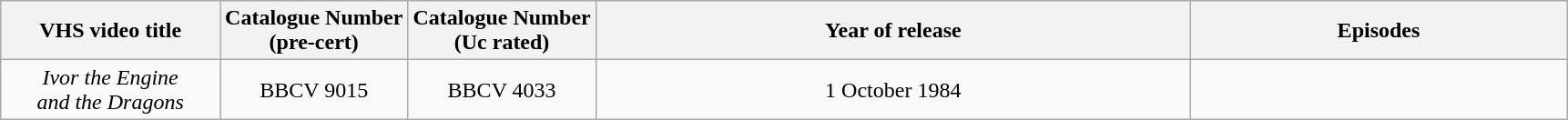<table class="wikitable">
<tr>
<th width="14%">VHS video title</th>
<th width="12%">Catalogue Number<br>(pre-cert)</th>
<th width="12%">Catalogue Number<br>(Uc rated)</th>
<th>Year of release</th>
<th>Episodes</th>
</tr>
<tr>
<td align="center"><em>Ivor the Engine<br>and the Dragons</em></td>
<td align="center">BBCV 9015</td>
<td align="center">BBCV 4033</td>
<td align="center">1 October 1984</td>
<td align="center"></td>
</tr>
</table>
